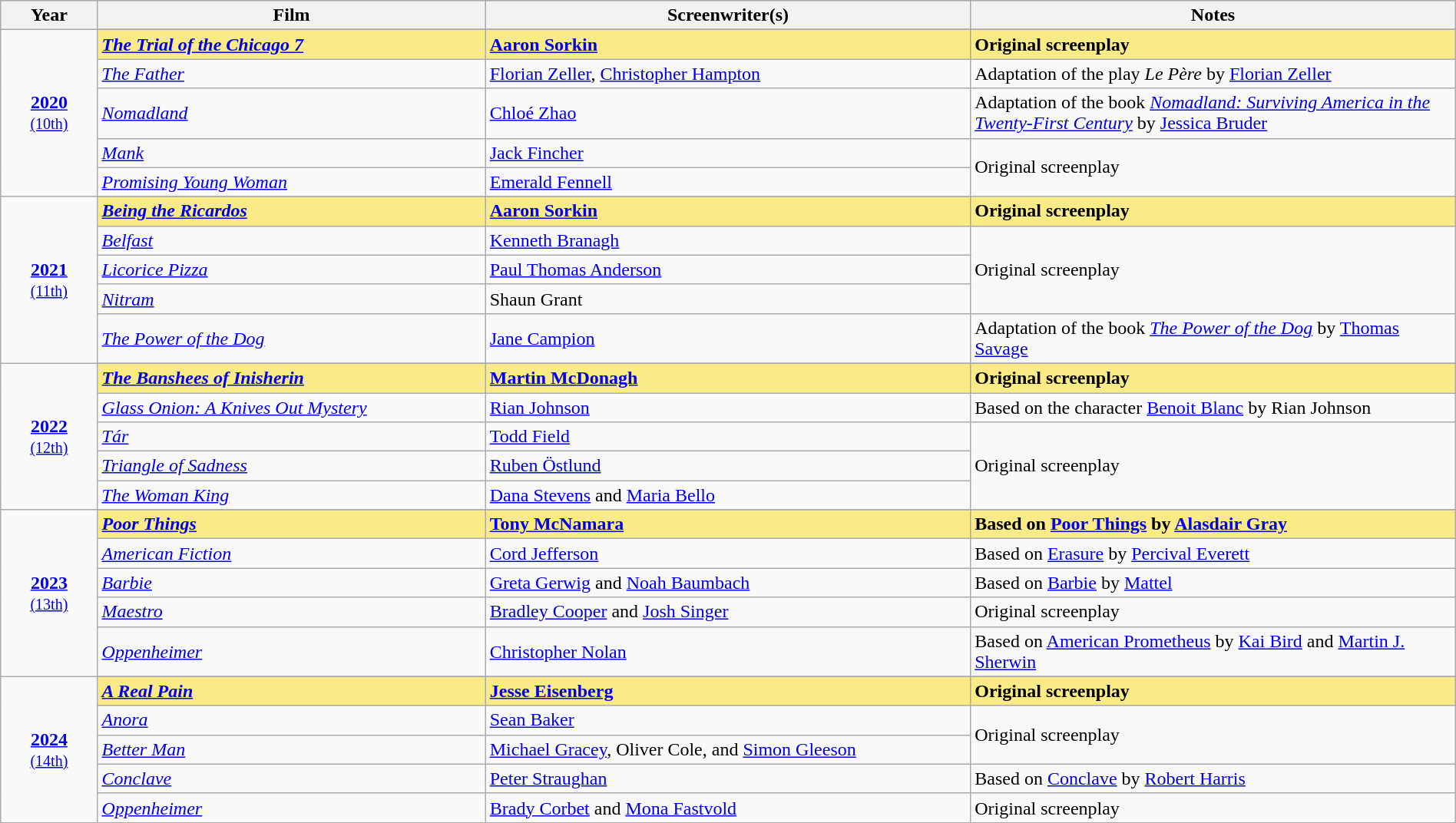<table class="wikitable" style="width:100%">
<tr bgcolor="#FAEB86">
<th width="5%">Year</th>
<th width="20%">Film</th>
<th width="25%">Screenwriter(s)</th>
<th width="25%">Notes</th>
</tr>
<tr>
<td rowspan=6 style="text-align:center"><strong><a href='#'>2020</a></strong><br><small><a href='#'>(10th)</a></small></td>
</tr>
<tr style="background:#FAEB86">
<td><strong><em><a href='#'>The Trial of the Chicago 7</a></em></strong></td>
<td><strong><a href='#'>Aaron Sorkin</a></strong></td>
<td><strong>Original screenplay</strong></td>
</tr>
<tr>
<td><em><a href='#'>The Father</a></em></td>
<td><a href='#'>Florian Zeller</a>, <a href='#'>Christopher Hampton</a></td>
<td>Adaptation of the play <em>	Le Père</em> by <a href='#'>Florian Zeller</a></td>
</tr>
<tr>
<td><em><a href='#'>Nomadland</a></em></td>
<td><a href='#'>Chloé Zhao</a></td>
<td>Adaptation of the book <em><a href='#'>Nomadland: Surviving America in the Twenty-First Century</a></em> by <a href='#'>Jessica Bruder</a></td>
</tr>
<tr>
<td><em><a href='#'>Mank</a></em></td>
<td><a href='#'>Jack Fincher</a></td>
<td rowspan=3>Original screenplay</td>
</tr>
<tr>
<td><em><a href='#'>Promising Young Woman</a></em></td>
<td><a href='#'>Emerald Fennell</a></td>
</tr>
<tr>
<td rowspan=6 style="text-align:center"><strong><a href='#'>2021</a></strong><br><small><a href='#'>(11th)</a></small></td>
</tr>
<tr style="background:#FAEB86">
<td><strong><em><a href='#'>Being the Ricardos</a></em></strong></td>
<td><strong><a href='#'>Aaron Sorkin</a></strong></td>
<td><strong>Original screenplay</strong></td>
</tr>
<tr>
<td><em><a href='#'>Belfast</a></em></td>
<td><a href='#'>Kenneth Branagh</a></td>
<td rowspan=3>Original screenplay</td>
</tr>
<tr>
<td><em><a href='#'>Licorice Pizza</a></em></td>
<td><a href='#'>Paul Thomas Anderson</a></td>
</tr>
<tr>
<td><em><a href='#'>Nitram</a></em></td>
<td>Shaun Grant</td>
</tr>
<tr>
<td><em><a href='#'>The Power of the Dog</a></em></td>
<td><a href='#'>Jane Campion</a></td>
<td>Adaptation of the book <em><a href='#'>The Power of the Dog</a></em> by <a href='#'>Thomas Savage</a></td>
</tr>
<tr>
<td rowspan=6 style="text-align:center"><strong><a href='#'>2022</a></strong><br><small><a href='#'>(12th)</a></small></td>
</tr>
<tr style="background:#FAEB86">
<td><strong><em><a href='#'>The Banshees of Inisherin</a></em></strong></td>
<td><strong><a href='#'>Martin McDonagh</a></strong></td>
<td><strong>Original screenplay</strong></td>
</tr>
<tr>
<td><em><a href='#'>Glass Onion: A Knives Out Mystery</a></em></td>
<td><a href='#'>Rian Johnson</a></td>
<td>Based on the character <a href='#'>Benoit Blanc</a> by Rian Johnson</td>
</tr>
<tr>
<td><em><a href='#'>Tár</a></em></td>
<td><a href='#'>Todd Field</a></td>
<td rowspan=3>Original screenplay</td>
</tr>
<tr>
<td><em><a href='#'>Triangle of Sadness</a></em></td>
<td><a href='#'>Ruben Östlund</a></td>
</tr>
<tr>
<td><em><a href='#'>The Woman King</a></em></td>
<td><a href='#'>Dana Stevens</a> and <a href='#'>Maria Bello</a></td>
</tr>
<tr>
<td rowspan=6 style="text-align:center"><strong><a href='#'>2023</a></strong><br><small><a href='#'>(13th)</a></small></td>
</tr>
<tr style="background:#FAEB86">
<td><strong><em><a href='#'>Poor Things</a></em></strong></td>
<td><strong><a href='#'>Tony McNamara</a></strong></td>
<td><strong>Based on <a href='#'>Poor Things</a> by <a href='#'>Alasdair Gray</a></strong></td>
</tr>
<tr>
<td><em><a href='#'>American Fiction</a></em></td>
<td><a href='#'>Cord Jefferson</a></td>
<td>Based on <a href='#'>Erasure</a> by <a href='#'>Percival Everett</a></td>
</tr>
<tr>
<td><em><a href='#'>Barbie</a></em></td>
<td><a href='#'>Greta Gerwig</a> and <a href='#'>Noah Baumbach</a></td>
<td>Based on <a href='#'>Barbie</a> by <a href='#'>Mattel</a></td>
</tr>
<tr>
<td><em><a href='#'>Maestro</a></em></td>
<td><a href='#'>Bradley Cooper</a> and <a href='#'>Josh Singer</a></td>
<td>Original screenplay</td>
</tr>
<tr>
<td><em><a href='#'>Oppenheimer</a></em></td>
<td><a href='#'>Christopher Nolan</a></td>
<td>Based on <a href='#'>American Prometheus</a> by <a href='#'>Kai Bird</a> and <a href='#'>Martin J. Sherwin</a></td>
</tr>
<tr>
<td rowspan=6 style="text-align:center"><strong><a href='#'>2024</a></strong><br><small><a href='#'>(14th)</a></small></td>
</tr>
<tr style="background:#FAEB86">
<td><strong><em><a href='#'>A Real Pain</a></em></strong></td>
<td><strong><a href='#'>Jesse Eisenberg</a></strong></td>
<td><strong>Original screenplay</strong></td>
</tr>
<tr>
<td><em><a href='#'>Anora</a></em></td>
<td><a href='#'>Sean Baker</a></td>
<td rowspan=2>Original screenplay</td>
</tr>
<tr>
<td><em><a href='#'>Better Man</a></em></td>
<td><a href='#'>Michael Gracey</a>, Oliver Cole, and <a href='#'>Simon Gleeson</a></td>
</tr>
<tr>
<td><em><a href='#'>Conclave</a></em></td>
<td><a href='#'>Peter Straughan</a></td>
<td>Based on <a href='#'>Conclave</a> by <a href='#'>Robert Harris</a></td>
</tr>
<tr>
<td><em><a href='#'>Oppenheimer</a></em></td>
<td><a href='#'>Brady Corbet</a> and <a href='#'>Mona Fastvold</a></td>
<td>Original screenplay</td>
</tr>
</table>
